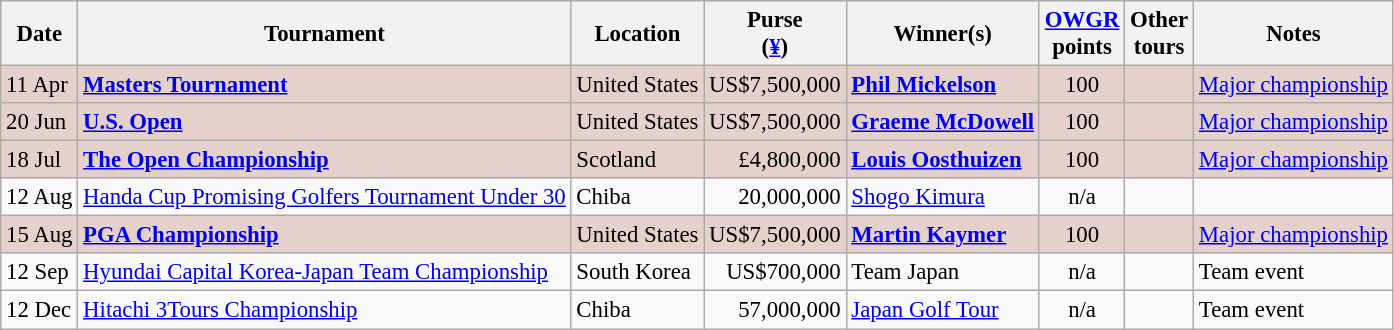<table class="wikitable" style="font-size:95%">
<tr>
<th>Date</th>
<th>Tournament</th>
<th>Location</th>
<th>Purse<br>(<a href='#'>¥</a>)</th>
<th>Winner(s)</th>
<th><a href='#'>OWGR</a><br>points</th>
<th>Other<br>tours</th>
<th>Notes</th>
</tr>
<tr style="background:#e5d1cb;">
<td>11 Apr</td>
<td><strong><a href='#'>Masters Tournament</a></strong></td>
<td>United States</td>
<td align=right>US$7,500,000</td>
<td> <strong><a href='#'>Phil Mickelson</a></strong></td>
<td align=center>100</td>
<td></td>
<td><a href='#'>Major championship</a></td>
</tr>
<tr style="background:#e5d1cb;">
<td>20 Jun</td>
<td><strong><a href='#'>U.S. Open</a></strong></td>
<td>United States</td>
<td align=right>US$7,500,000</td>
<td> <strong><a href='#'>Graeme McDowell</a></strong></td>
<td align=center>100</td>
<td></td>
<td><a href='#'>Major championship</a></td>
</tr>
<tr style="background:#e5d1cb;">
<td>18 Jul</td>
<td><strong><a href='#'>The Open Championship</a></strong></td>
<td>Scotland</td>
<td align=right>£4,800,000</td>
<td> <strong><a href='#'>Louis Oosthuizen</a></strong></td>
<td align=center>100</td>
<td></td>
<td><a href='#'>Major championship</a></td>
</tr>
<tr>
<td>12 Aug</td>
<td><a href='#'>Handa Cup Promising Golfers Tournament Under 30</a></td>
<td>Chiba</td>
<td align=right>20,000,000</td>
<td> <a href='#'>Shogo Kimura</a></td>
<td align=center>n/a</td>
<td></td>
<td></td>
</tr>
<tr style="background:#e5d1cb;">
<td>15 Aug</td>
<td><strong><a href='#'>PGA Championship</a></strong></td>
<td>United States</td>
<td align=right>US$7,500,000</td>
<td> <strong><a href='#'>Martin Kaymer</a></strong></td>
<td align=center>100</td>
<td></td>
<td><a href='#'>Major championship</a></td>
</tr>
<tr>
<td>12 Sep</td>
<td><a href='#'>Hyundai Capital Korea-Japan Team Championship</a></td>
<td>South Korea</td>
<td align=right>US$700,000</td>
<td> Team Japan</td>
<td align=center>n/a</td>
<td></td>
<td>Team event</td>
</tr>
<tr>
<td>12 Dec</td>
<td><a href='#'>Hitachi 3Tours Championship</a></td>
<td>Chiba</td>
<td align=right>57,000,000</td>
<td><a href='#'>Japan Golf Tour</a></td>
<td align=center>n/a</td>
<td></td>
<td>Team event</td>
</tr>
</table>
